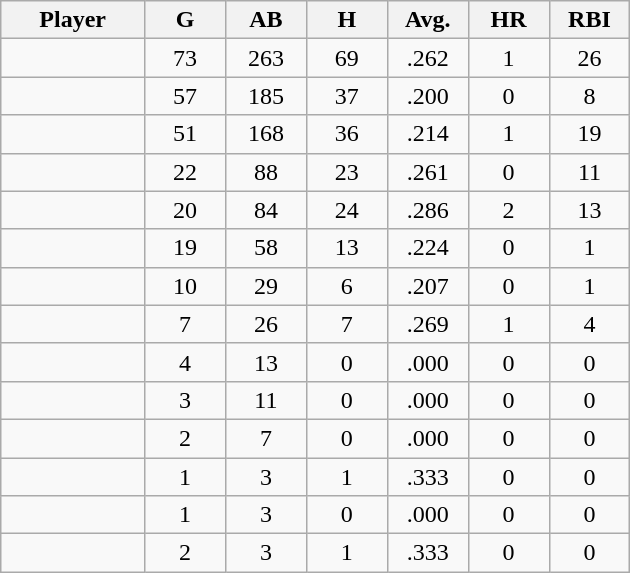<table class="wikitable sortable">
<tr>
<th bgcolor="#DDDDFF" width="16%">Player</th>
<th bgcolor="#DDDDFF" width="9%">G</th>
<th bgcolor="#DDDDFF" width="9%">AB</th>
<th bgcolor="#DDDDFF" width="9%">H</th>
<th bgcolor="#DDDDFF" width="9%">Avg.</th>
<th bgcolor="#DDDDFF" width="9%">HR</th>
<th bgcolor="#DDDDFF" width="9%">RBI</th>
</tr>
<tr align="center">
<td></td>
<td>73</td>
<td>263</td>
<td>69</td>
<td>.262</td>
<td>1</td>
<td>26</td>
</tr>
<tr align="center">
<td></td>
<td>57</td>
<td>185</td>
<td>37</td>
<td>.200</td>
<td>0</td>
<td>8</td>
</tr>
<tr align="center">
<td></td>
<td>51</td>
<td>168</td>
<td>36</td>
<td>.214</td>
<td>1</td>
<td>19</td>
</tr>
<tr align="center">
<td></td>
<td>22</td>
<td>88</td>
<td>23</td>
<td>.261</td>
<td>0</td>
<td>11</td>
</tr>
<tr align="center">
<td></td>
<td>20</td>
<td>84</td>
<td>24</td>
<td>.286</td>
<td>2</td>
<td>13</td>
</tr>
<tr align="center">
<td></td>
<td>19</td>
<td>58</td>
<td>13</td>
<td>.224</td>
<td>0</td>
<td>1</td>
</tr>
<tr align="center">
<td></td>
<td>10</td>
<td>29</td>
<td>6</td>
<td>.207</td>
<td>0</td>
<td>1</td>
</tr>
<tr align="center">
<td></td>
<td>7</td>
<td>26</td>
<td>7</td>
<td>.269</td>
<td>1</td>
<td>4</td>
</tr>
<tr align="center">
<td></td>
<td>4</td>
<td>13</td>
<td>0</td>
<td>.000</td>
<td>0</td>
<td>0</td>
</tr>
<tr align="center">
<td></td>
<td>3</td>
<td>11</td>
<td>0</td>
<td>.000</td>
<td>0</td>
<td>0</td>
</tr>
<tr align="center">
<td></td>
<td>2</td>
<td>7</td>
<td>0</td>
<td>.000</td>
<td>0</td>
<td>0</td>
</tr>
<tr align="center">
<td></td>
<td>1</td>
<td>3</td>
<td>1</td>
<td>.333</td>
<td>0</td>
<td>0</td>
</tr>
<tr align="center">
<td></td>
<td>1</td>
<td>3</td>
<td>0</td>
<td>.000</td>
<td>0</td>
<td>0</td>
</tr>
<tr align="center">
<td></td>
<td>2</td>
<td>3</td>
<td>1</td>
<td>.333</td>
<td>0</td>
<td>0</td>
</tr>
</table>
